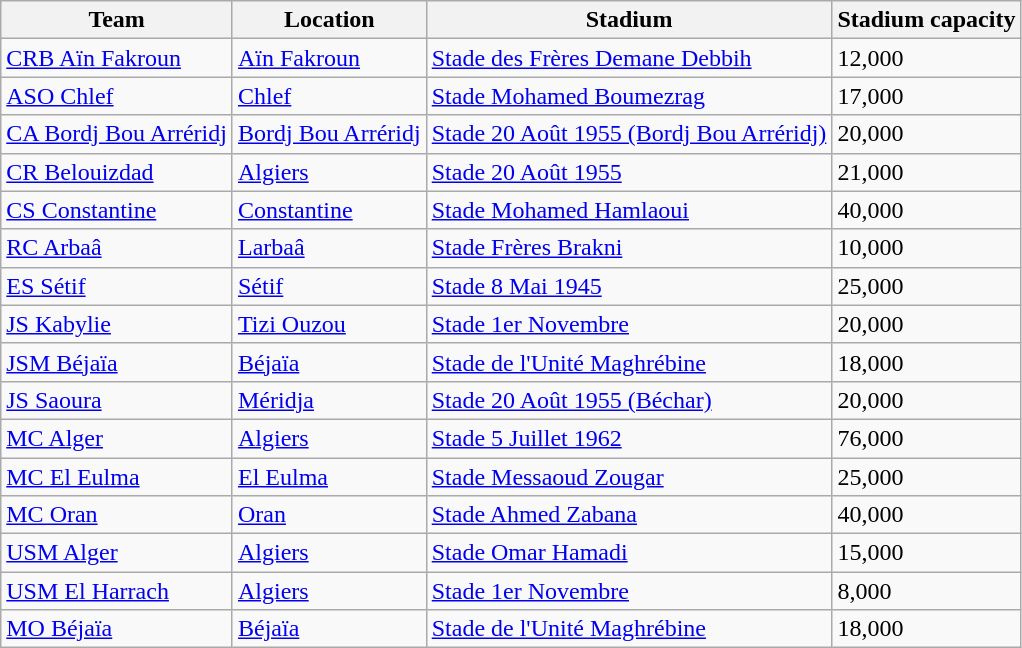<table class="wikitable sortable">
<tr>
<th>Team</th>
<th>Location</th>
<th>Stadium</th>
<th>Stadium capacity</th>
</tr>
<tr>
<td><a href='#'>CRB Aïn Fakroun</a></td>
<td><a href='#'>Aïn Fakroun</a></td>
<td><a href='#'>Stade des Frères Demane Debbih</a></td>
<td>12,000</td>
</tr>
<tr>
<td><a href='#'>ASO Chlef</a></td>
<td><a href='#'>Chlef</a></td>
<td><a href='#'>Stade Mohamed Boumezrag</a></td>
<td>17,000</td>
</tr>
<tr>
<td><a href='#'>CA Bordj Bou Arréridj</a></td>
<td><a href='#'>Bordj Bou Arréridj</a></td>
<td><a href='#'>Stade 20 Août 1955 (Bordj Bou Arréridj)</a></td>
<td>20,000</td>
</tr>
<tr>
<td><a href='#'>CR Belouizdad</a></td>
<td><a href='#'>Algiers</a></td>
<td><a href='#'>Stade 20 Août 1955</a></td>
<td>21,000</td>
</tr>
<tr>
<td><a href='#'>CS Constantine</a></td>
<td><a href='#'>Constantine</a></td>
<td><a href='#'>Stade Mohamed Hamlaoui</a></td>
<td>40,000</td>
</tr>
<tr>
<td><a href='#'>RC Arbaâ</a></td>
<td><a href='#'>Larbaâ</a></td>
<td><a href='#'>Stade Frères Brakni</a></td>
<td>10,000</td>
</tr>
<tr>
<td><a href='#'>ES Sétif</a></td>
<td><a href='#'>Sétif</a></td>
<td><a href='#'>Stade 8 Mai 1945</a></td>
<td>25,000</td>
</tr>
<tr>
<td><a href='#'>JS Kabylie</a></td>
<td><a href='#'>Tizi Ouzou</a></td>
<td><a href='#'>Stade 1er Novembre</a></td>
<td>20,000</td>
</tr>
<tr>
<td><a href='#'>JSM Béjaïa</a></td>
<td><a href='#'>Béjaïa</a></td>
<td><a href='#'>Stade de l'Unité Maghrébine</a></td>
<td>18,000</td>
</tr>
<tr>
<td><a href='#'>JS Saoura</a></td>
<td><a href='#'>Méridja</a></td>
<td><a href='#'>Stade 20 Août 1955 (Béchar)</a></td>
<td>20,000</td>
</tr>
<tr>
<td><a href='#'>MC Alger</a></td>
<td><a href='#'>Algiers</a></td>
<td><a href='#'>Stade 5 Juillet 1962</a></td>
<td>76,000</td>
</tr>
<tr>
<td><a href='#'>MC El Eulma</a></td>
<td><a href='#'>El Eulma</a></td>
<td><a href='#'>Stade Messaoud Zougar</a></td>
<td>25,000</td>
</tr>
<tr>
<td><a href='#'>MC Oran</a></td>
<td><a href='#'>Oran</a></td>
<td><a href='#'>Stade Ahmed Zabana</a></td>
<td>40,000</td>
</tr>
<tr>
<td><a href='#'>USM Alger</a></td>
<td><a href='#'>Algiers</a></td>
<td><a href='#'>Stade Omar Hamadi</a></td>
<td>15,000</td>
</tr>
<tr>
<td><a href='#'>USM El Harrach</a></td>
<td><a href='#'>Algiers</a></td>
<td><a href='#'>Stade 1er Novembre</a></td>
<td>8,000</td>
</tr>
<tr>
<td><a href='#'>MO Béjaïa</a></td>
<td><a href='#'>Béjaïa</a></td>
<td><a href='#'>Stade de l'Unité Maghrébine</a></td>
<td>18,000</td>
</tr>
</table>
